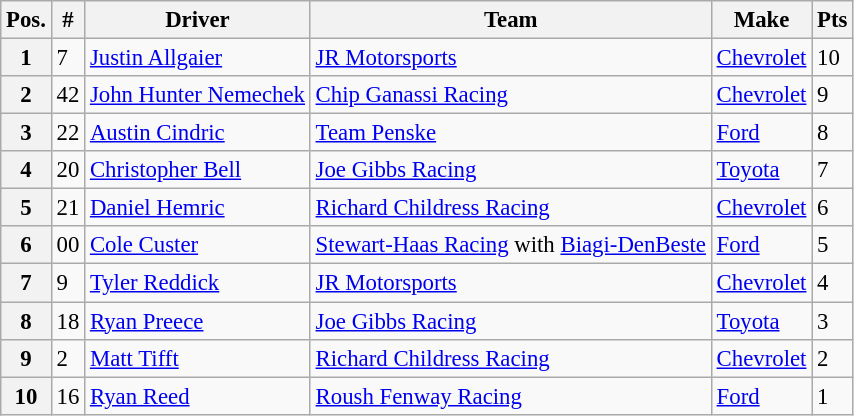<table class="wikitable" style="font-size:95%">
<tr>
<th>Pos.</th>
<th>#</th>
<th>Driver</th>
<th>Team</th>
<th>Make</th>
<th>Pts</th>
</tr>
<tr>
<th>1</th>
<td>7</td>
<td><a href='#'>Justin Allgaier</a></td>
<td><a href='#'>JR Motorsports</a></td>
<td><a href='#'>Chevrolet</a></td>
<td>10</td>
</tr>
<tr>
<th>2</th>
<td>42</td>
<td><a href='#'>John Hunter Nemechek</a></td>
<td><a href='#'>Chip Ganassi Racing</a></td>
<td><a href='#'>Chevrolet</a></td>
<td>9</td>
</tr>
<tr>
<th>3</th>
<td>22</td>
<td><a href='#'>Austin Cindric</a></td>
<td><a href='#'>Team Penske</a></td>
<td><a href='#'>Ford</a></td>
<td>8</td>
</tr>
<tr>
<th>4</th>
<td>20</td>
<td><a href='#'>Christopher Bell</a></td>
<td><a href='#'>Joe Gibbs Racing</a></td>
<td><a href='#'>Toyota</a></td>
<td>7</td>
</tr>
<tr>
<th>5</th>
<td>21</td>
<td><a href='#'>Daniel Hemric</a></td>
<td><a href='#'>Richard Childress Racing</a></td>
<td><a href='#'>Chevrolet</a></td>
<td>6</td>
</tr>
<tr>
<th>6</th>
<td>00</td>
<td><a href='#'>Cole Custer</a></td>
<td><a href='#'>Stewart-Haas Racing</a> with <a href='#'>Biagi-DenBeste</a></td>
<td><a href='#'>Ford</a></td>
<td>5</td>
</tr>
<tr>
<th>7</th>
<td>9</td>
<td><a href='#'>Tyler Reddick</a></td>
<td><a href='#'>JR Motorsports</a></td>
<td><a href='#'>Chevrolet</a></td>
<td>4</td>
</tr>
<tr>
<th>8</th>
<td>18</td>
<td><a href='#'>Ryan Preece</a></td>
<td><a href='#'>Joe Gibbs Racing</a></td>
<td><a href='#'>Toyota</a></td>
<td>3</td>
</tr>
<tr>
<th>9</th>
<td>2</td>
<td><a href='#'>Matt Tifft</a></td>
<td><a href='#'>Richard Childress Racing</a></td>
<td><a href='#'>Chevrolet</a></td>
<td>2</td>
</tr>
<tr>
<th>10</th>
<td>16</td>
<td><a href='#'>Ryan Reed</a></td>
<td><a href='#'>Roush Fenway Racing</a></td>
<td><a href='#'>Ford</a></td>
<td>1</td>
</tr>
</table>
